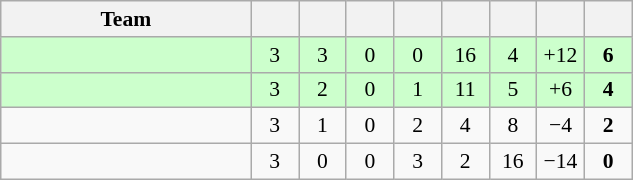<table class="wikitable" style="text-align: center; font-size:90% ">
<tr>
<th width=160>Team</th>
<th width=25></th>
<th width=25></th>
<th width=25></th>
<th width=25></th>
<th width=25></th>
<th width=25></th>
<th width=25></th>
<th width=25></th>
</tr>
<tr bgcolor="ccffcc">
<td align=left></td>
<td>3</td>
<td>3</td>
<td>0</td>
<td>0</td>
<td>16</td>
<td>4</td>
<td>+12</td>
<td><strong>6</strong></td>
</tr>
<tr bgcolor="ccffcc">
<td align=left></td>
<td>3</td>
<td>2</td>
<td>0</td>
<td>1</td>
<td>11</td>
<td>5</td>
<td>+6</td>
<td><strong>4</strong></td>
</tr>
<tr>
<td align=left></td>
<td>3</td>
<td>1</td>
<td>0</td>
<td>2</td>
<td>4</td>
<td>8</td>
<td>−4</td>
<td><strong>2</strong></td>
</tr>
<tr>
<td align=left></td>
<td>3</td>
<td>0</td>
<td>0</td>
<td>3</td>
<td>2</td>
<td>16</td>
<td>−14</td>
<td><strong>0</strong></td>
</tr>
</table>
